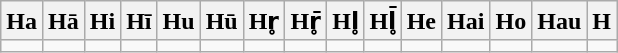<table class=wikitable>
<tr>
<th>Ha</th>
<th>Hā</th>
<th>Hi</th>
<th>Hī</th>
<th>Hu</th>
<th>Hū</th>
<th>Hr̥</th>
<th>Hr̥̄</th>
<th>Hl̥</th>
<th>Hl̥̄</th>
<th>He</th>
<th>Hai</th>
<th>Ho</th>
<th>Hau</th>
<th>H</th>
</tr>
<tr>
<td></td>
<td></td>
<td></td>
<td></td>
<td></td>
<td></td>
<td></td>
<td></td>
<td></td>
<td></td>
<td></td>
<td></td>
<td></td>
<td></td>
<td></td>
</tr>
</table>
